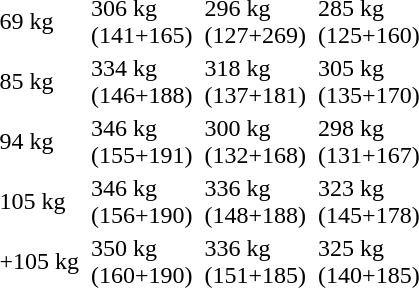<table>
<tr>
<td>69 kg</td>
<td></td>
<td>306 kg<br>(141+165)</td>
<td></td>
<td>296 kg<br>(127+269)</td>
<td></td>
<td>285 kg<br>(125+160)</td>
</tr>
<tr>
<td>85 kg</td>
<td></td>
<td>334 kg<br>(146+188)</td>
<td></td>
<td>318 kg<br>(137+181)</td>
<td></td>
<td>305 kg<br>(135+170)</td>
</tr>
<tr>
<td>94 kg</td>
<td></td>
<td>346 kg<br>(155+191)</td>
<td></td>
<td>300 kg<br>(132+168)</td>
<td></td>
<td>298 kg<br>(131+167)</td>
</tr>
<tr>
<td>105 kg</td>
<td></td>
<td>346 kg<br>(156+190)</td>
<td></td>
<td>336 kg<br>(148+188)</td>
<td></td>
<td>323 kg<br>(145+178)</td>
</tr>
<tr>
<td>+105 kg</td>
<td></td>
<td>350 kg<br>(160+190)</td>
<td></td>
<td>336 kg<br>(151+185)</td>
<td></td>
<td>325 kg<br>(140+185)</td>
</tr>
</table>
